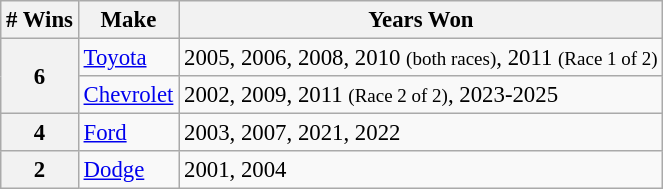<table class="wikitable" style="font-size: 95%;">
<tr>
<th># Wins</th>
<th>Make</th>
<th>Years Won</th>
</tr>
<tr>
<th rowspan="2">6</th>
<td> <a href='#'>Toyota</a></td>
<td>2005, 2006, 2008, 2010 <small>(both races)</small>, 2011 <small>(Race 1 of 2)</small></td>
</tr>
<tr>
<td> <a href='#'>Chevrolet</a></td>
<td>2002, 2009, 2011 <small>(Race 2 of 2)</small>, 2023-2025</td>
</tr>
<tr>
<th>4</th>
<td> <a href='#'>Ford</a></td>
<td>2003, 2007, 2021, 2022</td>
</tr>
<tr>
<th>2</th>
<td> <a href='#'>Dodge</a></td>
<td>2001, 2004</td>
</tr>
</table>
